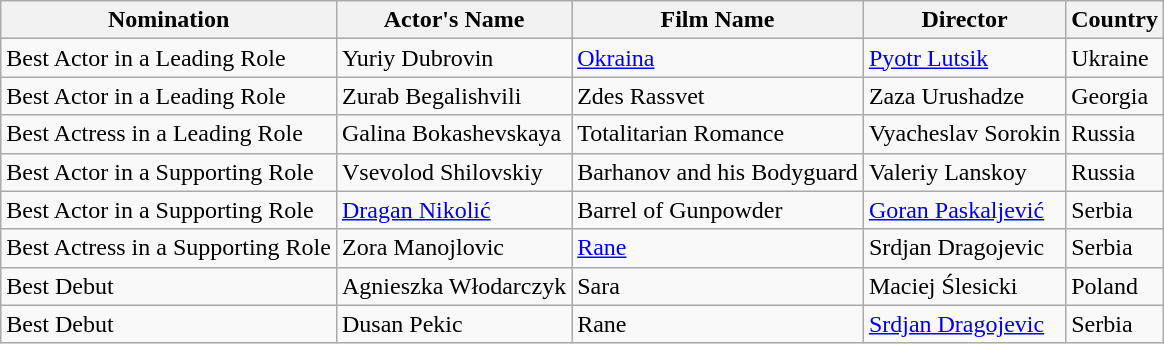<table class="wikitable">
<tr>
<th>Nomination</th>
<th>Actor's Name</th>
<th>Film Name</th>
<th>Director</th>
<th>Country</th>
</tr>
<tr>
<td>Best Actor in a Leading Role</td>
<td>Yuriy Dubrovin</td>
<td><a href='#'>Okraina</a></td>
<td><a href='#'>Pyotr Lutsik</a></td>
<td>Ukraine</td>
</tr>
<tr>
<td>Best Actor in a Leading Role</td>
<td>Zurab Begalishvili</td>
<td>Zdes Rassvet</td>
<td>Zaza Urushadze</td>
<td>Georgia</td>
</tr>
<tr>
<td>Best Actress in a Leading Role</td>
<td>Galina Bokashevskaya</td>
<td>Totalitarian Romance</td>
<td>Vyacheslav Sorokin</td>
<td>Russia</td>
</tr>
<tr>
<td>Best Actor in a Supporting Role</td>
<td>Vsevolod Shilovskiy</td>
<td>Barhanov and his Bodyguard</td>
<td>Valeriy Lanskoy</td>
<td>Russia</td>
</tr>
<tr>
<td>Best Actor in a Supporting Role</td>
<td><a href='#'>Dragan Nikolić</a></td>
<td>Barrel of Gunpowder</td>
<td><a href='#'>Goran Paskaljević</a></td>
<td>Serbia</td>
</tr>
<tr>
<td>Best Actress in a Supporting Role</td>
<td>Zora Manojlovic</td>
<td><a href='#'>Rane</a></td>
<td>Srdjan Dragojevic</td>
<td>Serbia</td>
</tr>
<tr>
<td>Best Debut</td>
<td>Agnieszka Włodarczyk</td>
<td>Sara</td>
<td>Maciej Ślesicki</td>
<td>Poland</td>
</tr>
<tr>
<td>Best Debut</td>
<td>Dusan Pekic</td>
<td>Rane</td>
<td><a href='#'>Srdjan Dragojevic</a></td>
<td>Serbia</td>
</tr>
</table>
